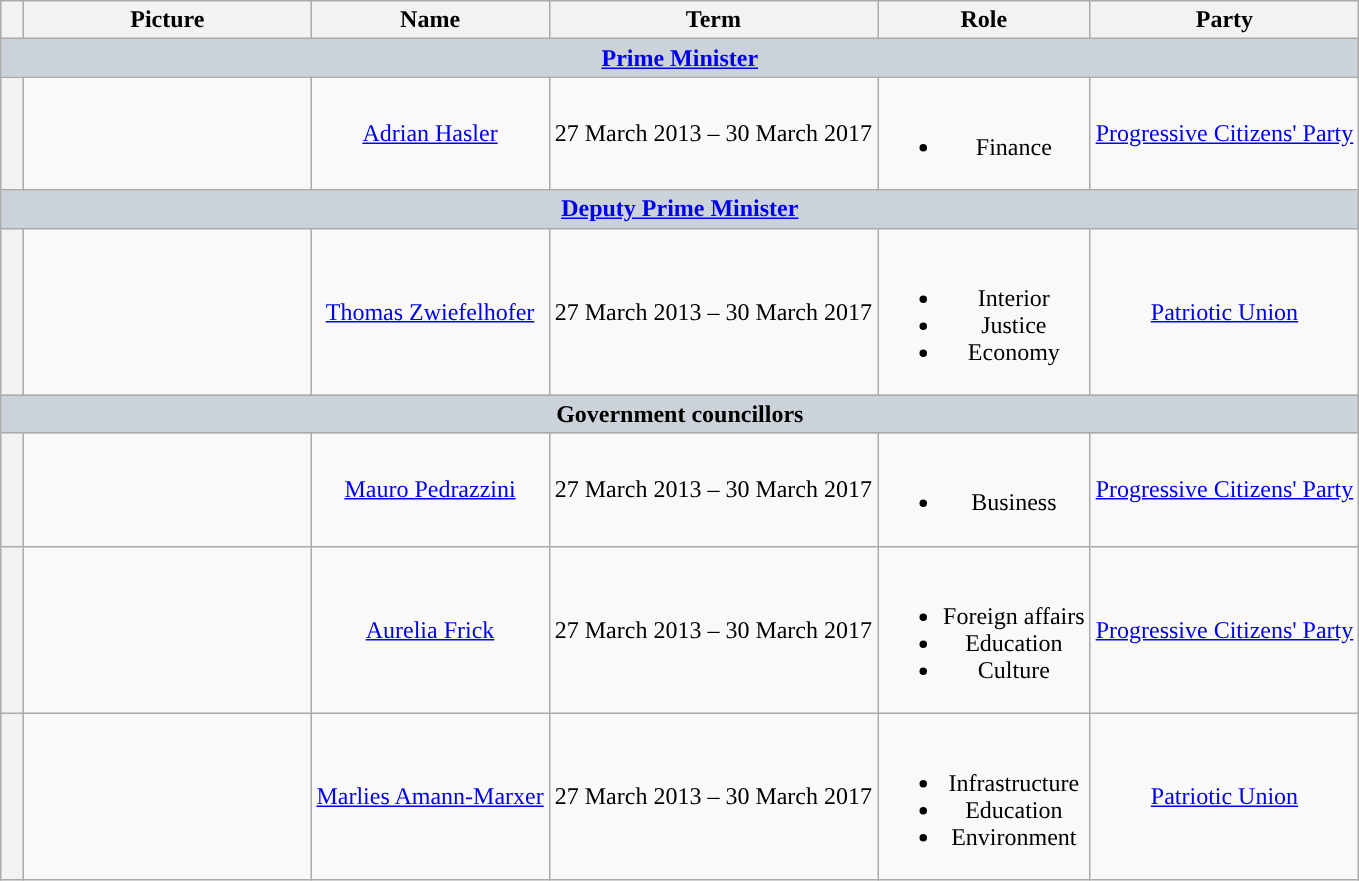<table class="wikitable" style="text-align:center">
<tr>
<th style="width: 0.5em"></th>
<th style="width: 11.5em">Picture</th>
<th>Name</th>
<th>Term</th>
<th>Role</th>
<th>Party</th>
</tr>
<tr>
<th colspan="7" style="background:#CCD2D9"><a href='#'>Prime Minister</a></th>
</tr>
<tr>
<th style="background:"></th>
<td></td>
<td><a href='#'>Adrian Hasler</a></td>
<td style="text-align:left">27 March 2013 – 30 March 2017</td>
<td><br><ul><li>Finance</li></ul></td>
<td><a href='#'>Progressive Citizens' Party</a></td>
</tr>
<tr>
<th colspan="7" style="background:#CCD2D9"><a href='#'>Deputy Prime Minister</a></th>
</tr>
<tr>
<th style="background:"></th>
<td></td>
<td><a href='#'>Thomas Zwiefelhofer</a></td>
<td style="text-align:left">27 March 2013 – 30 March 2017</td>
<td><br><ul><li>Interior</li><li>Justice</li><li>Economy</li></ul></td>
<td><a href='#'>Patriotic Union</a></td>
</tr>
<tr>
<th colspan="7" style="background:#CCD2D9">Government councillors</th>
</tr>
<tr>
<th style="background:"></th>
<td></td>
<td><a href='#'>Mauro Pedrazzini</a></td>
<td style="text-align:left">27 March 2013 – 30 March 2017</td>
<td><br><ul><li>Business</li></ul></td>
<td><a href='#'>Progressive Citizens' Party</a></td>
</tr>
<tr>
<th style="background:"></th>
<td></td>
<td><a href='#'>Aurelia Frick</a></td>
<td>27 March 2013 – 30 March 2017</td>
<td><br><ul><li>Foreign affairs</li><li>Education</li><li>Culture</li></ul></td>
<td><a href='#'>Progressive Citizens' Party</a></td>
</tr>
<tr>
<th style="background:"></th>
<td></td>
<td><a href='#'>Marlies Amann-Marxer</a></td>
<td>27 March 2013 – 30 March 2017</td>
<td><br><ul><li>Infrastructure</li><li>Education</li><li>Environment</li></ul></td>
<td><a href='#'>Patriotic Union</a></td>
</tr>
</table>
